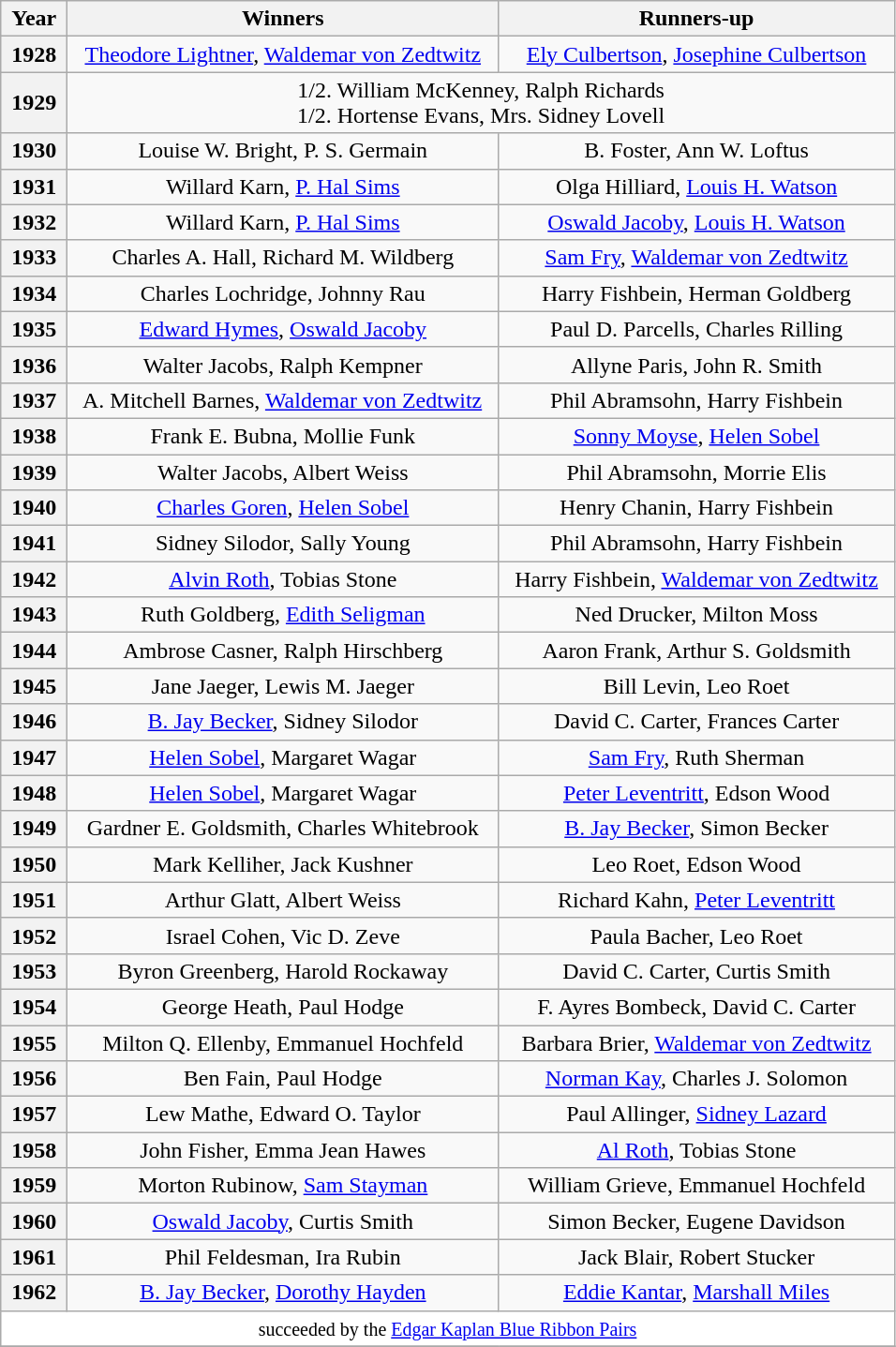<table class="sortable wikitable" style="text-align:center">
<tr>
<th>Year</th>
<th>Winners</th>
<th>Runners-up</th>
</tr>
<tr>
<th> 1928 </th>
<td><a href='#'>Theodore Lightner</a>, <a href='#'>Waldemar von Zedtwitz</a></td>
<td><a href='#'>Ely Culbertson</a>, <a href='#'>Josephine Culbertson</a></td>
</tr>
<tr>
<th>1929</th>
<td colspan=2>1/2. William McKenney, Ralph Richards <br>1/2. Hortense Evans, Mrs. Sidney Lovell</td>
</tr>
<tr>
<th>1930</th>
<td>Louise W. Bright, P. S. Germain</td>
<td>B. Foster, Ann W. Loftus</td>
</tr>
<tr>
<th>1931</th>
<td>Willard Karn, <a href='#'>P. Hal Sims</a></td>
<td>Olga Hilliard, <a href='#'>Louis H. Watson</a></td>
</tr>
<tr>
<th>1932</th>
<td>Willard Karn, <a href='#'>P. Hal Sims</a></td>
<td><a href='#'>Oswald Jacoby</a>, <a href='#'>Louis H. Watson</a></td>
</tr>
<tr>
<th>1933</th>
<td>Charles A. Hall, Richard M. Wildberg</td>
<td><a href='#'>Sam Fry</a>, <a href='#'>Waldemar von Zedtwitz</a></td>
</tr>
<tr>
<th>1934</th>
<td>Charles Lochridge, Johnny Rau</td>
<td>Harry Fishbein, Herman Goldberg</td>
</tr>
<tr>
<th>1935</th>
<td><a href='#'>Edward Hymes</a>, <a href='#'>Oswald Jacoby</a></td>
<td>Paul D. Parcells, Charles Rilling</td>
</tr>
<tr>
<th>1936</th>
<td>Walter Jacobs, Ralph Kempner</td>
<td>Allyne Paris, John R. Smith</td>
</tr>
<tr>
<th>1937</th>
<td>  A. Mitchell Barnes, <a href='#'>Waldemar von Zedtwitz</a>  </td>
<td>Phil Abramsohn, Harry Fishbein</td>
</tr>
<tr>
<th>1938</th>
<td>Frank E. Bubna, Mollie Funk</td>
<td><a href='#'>Sonny Moyse</a>, <a href='#'>Helen Sobel</a></td>
</tr>
<tr>
<th>1939</th>
<td>Walter Jacobs, Albert Weiss</td>
<td>Phil Abramsohn, Morrie Elis</td>
</tr>
<tr>
<th>1940</th>
<td><a href='#'>Charles Goren</a>, <a href='#'>Helen Sobel</a></td>
<td>Henry Chanin, Harry Fishbein</td>
</tr>
<tr>
<th>1941</th>
<td>Sidney Silodor, Sally Young</td>
<td>Phil Abramsohn, Harry Fishbein</td>
</tr>
<tr>
<th>1942</th>
<td><a href='#'>Alvin Roth</a>, Tobias Stone</td>
<td>  Harry Fishbein, <a href='#'>Waldemar von Zedtwitz</a>  </td>
</tr>
<tr>
<th>1943</th>
<td>Ruth Goldberg, <a href='#'>Edith Seligman</a></td>
<td>Ned Drucker, Milton Moss</td>
</tr>
<tr>
<th>1944</th>
<td>Ambrose Casner, Ralph Hirschberg</td>
<td>Aaron Frank, Arthur S. Goldsmith</td>
</tr>
<tr>
<th>1945</th>
<td>Jane Jaeger, Lewis M. Jaeger</td>
<td>Bill Levin, Leo Roet</td>
</tr>
<tr>
<th>1946</th>
<td><a href='#'>B. Jay Becker</a>, Sidney Silodor</td>
<td>David C. Carter, Frances Carter</td>
</tr>
<tr>
<th>1947</th>
<td><a href='#'>Helen Sobel</a>, Margaret Wagar</td>
<td><a href='#'>Sam Fry</a>, Ruth Sherman</td>
</tr>
<tr>
<th>1948</th>
<td><a href='#'>Helen Sobel</a>, Margaret Wagar</td>
<td><a href='#'>Peter Leventritt</a>, Edson Wood</td>
</tr>
<tr>
<th>1949</th>
<td>Gardner E. Goldsmith, Charles Whitebrook</td>
<td><a href='#'>B. Jay Becker</a>, Simon Becker</td>
</tr>
<tr>
<th>1950</th>
<td>Mark Kelliher, Jack Kushner</td>
<td>Leo Roet, Edson Wood</td>
</tr>
<tr>
<th>1951</th>
<td>Arthur Glatt, Albert Weiss</td>
<td>Richard Kahn, <a href='#'>Peter Leventritt</a></td>
</tr>
<tr>
<th>1952</th>
<td>Israel Cohen, Vic D. Zeve</td>
<td>Paula Bacher, Leo Roet</td>
</tr>
<tr>
<th>1953</th>
<td>Byron Greenberg, Harold Rockaway</td>
<td>David C. Carter, Curtis Smith</td>
</tr>
<tr>
<th>1954</th>
<td>George Heath, Paul Hodge</td>
<td>F. Ayres Bombeck, David C. Carter</td>
</tr>
<tr>
<th>1955</th>
<td>Milton Q. Ellenby, Emmanuel Hochfeld</td>
<td>Barbara Brier, <a href='#'>Waldemar von Zedtwitz</a></td>
</tr>
<tr>
<th>1956</th>
<td>Ben Fain, Paul Hodge</td>
<td><a href='#'>Norman Kay</a>, Charles J. Solomon</td>
</tr>
<tr>
<th>1957</th>
<td>Lew Mathe, Edward O. Taylor</td>
<td>Paul Allinger, <a href='#'>Sidney Lazard</a></td>
</tr>
<tr>
<th>1958</th>
<td>John Fisher, Emma Jean Hawes</td>
<td><a href='#'>Al Roth</a>, Tobias Stone</td>
</tr>
<tr>
<th>1959</th>
<td>Morton Rubinow, <a href='#'>Sam Stayman</a></td>
<td>William Grieve, Emmanuel Hochfeld</td>
</tr>
<tr>
<th>1960</th>
<td><a href='#'>Oswald Jacoby</a>, Curtis Smith</td>
<td>Simon Becker, Eugene Davidson</td>
</tr>
<tr>
<th>1961</th>
<td>Phil Feldesman, Ira Rubin</td>
<td>Jack Blair, Robert Stucker</td>
</tr>
<tr>
<th>1962</th>
<td><a href='#'>B. Jay Becker</a>, <a href='#'>Dorothy Hayden</a></td>
<td><a href='#'>Eddie Kantar</a>, <a href='#'>Marshall Miles</a></td>
</tr>
<tr>
<td colspan=3 bgcolor=#FFFFFF><small>succeeded by the <a href='#'>Edgar Kaplan Blue Ribbon Pairs</a></small></td>
</tr>
<tr>
</tr>
</table>
